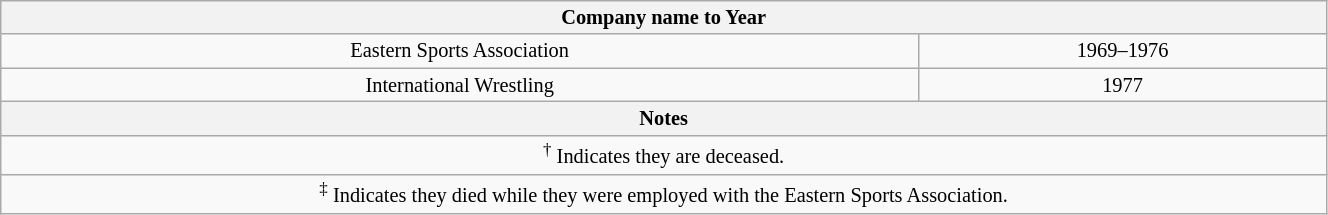<table class="wikitable" width="70%" style="font-size:85%; text-align:center;">
<tr>
<th colspan="2">Company name to Year</th>
</tr>
<tr>
<td>Eastern Sports Association</td>
<td>1969–1976</td>
</tr>
<tr>
<td>International Wrestling</td>
<td>1977</td>
</tr>
<tr>
<th colspan="2">Notes</th>
</tr>
<tr>
<td colspan="2"><sup>†</sup> Indicates they are deceased.</td>
</tr>
<tr>
<td colspan="2"><sup>‡</sup> Indicates they died while they were employed with the Eastern Sports Association.</td>
</tr>
</table>
